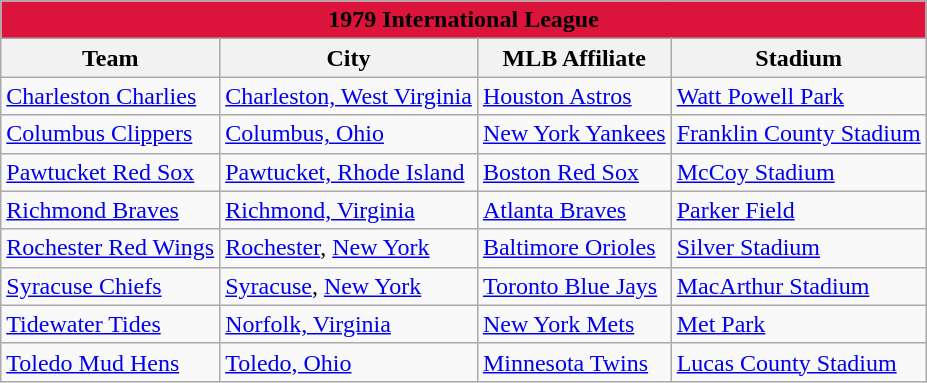<table class="wikitable" style="width:auto">
<tr>
<td bgcolor="#DC143C" align="center" colspan="7"><strong><span>1979 International League</span></strong></td>
</tr>
<tr>
<th>Team</th>
<th>City</th>
<th>MLB Affiliate</th>
<th>Stadium</th>
</tr>
<tr>
<td><a href='#'>Charleston Charlies</a></td>
<td><a href='#'>Charleston, West Virginia</a></td>
<td><a href='#'>Houston Astros</a></td>
<td><a href='#'>Watt Powell Park</a></td>
</tr>
<tr>
<td><a href='#'>Columbus Clippers</a></td>
<td><a href='#'>Columbus, Ohio</a></td>
<td><a href='#'>New York Yankees</a></td>
<td><a href='#'>Franklin County Stadium</a></td>
</tr>
<tr>
<td><a href='#'>Pawtucket Red Sox</a></td>
<td><a href='#'>Pawtucket, Rhode Island</a></td>
<td><a href='#'>Boston Red Sox</a></td>
<td><a href='#'>McCoy Stadium</a></td>
</tr>
<tr>
<td><a href='#'>Richmond Braves</a></td>
<td><a href='#'>Richmond, Virginia</a></td>
<td><a href='#'>Atlanta Braves</a></td>
<td><a href='#'>Parker Field</a></td>
</tr>
<tr>
<td><a href='#'>Rochester Red Wings</a></td>
<td><a href='#'>Rochester</a>, <a href='#'>New York</a></td>
<td><a href='#'>Baltimore Orioles</a></td>
<td><a href='#'>Silver Stadium</a></td>
</tr>
<tr>
<td><a href='#'>Syracuse Chiefs</a></td>
<td><a href='#'>Syracuse</a>, <a href='#'>New York</a></td>
<td><a href='#'>Toronto Blue Jays</a></td>
<td><a href='#'>MacArthur Stadium</a></td>
</tr>
<tr>
<td><a href='#'>Tidewater Tides</a></td>
<td><a href='#'>Norfolk, Virginia</a></td>
<td><a href='#'>New York Mets</a></td>
<td><a href='#'>Met Park</a></td>
</tr>
<tr>
<td><a href='#'>Toledo Mud Hens</a></td>
<td><a href='#'>Toledo, Ohio</a></td>
<td><a href='#'>Minnesota Twins</a></td>
<td><a href='#'>Lucas County Stadium</a></td>
</tr>
</table>
